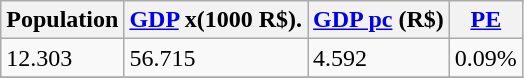<table class="wikitable">
<tr>
<th>Population</th>
<th><a href='#'>GDP</a> x(1000 R$).</th>
<th><a href='#'>GDP pc</a> (R$)</th>
<th><a href='#'>PE</a></th>
</tr>
<tr>
<td>12.303</td>
<td>56.715</td>
<td>4.592</td>
<td>0.09%</td>
</tr>
<tr>
</tr>
</table>
